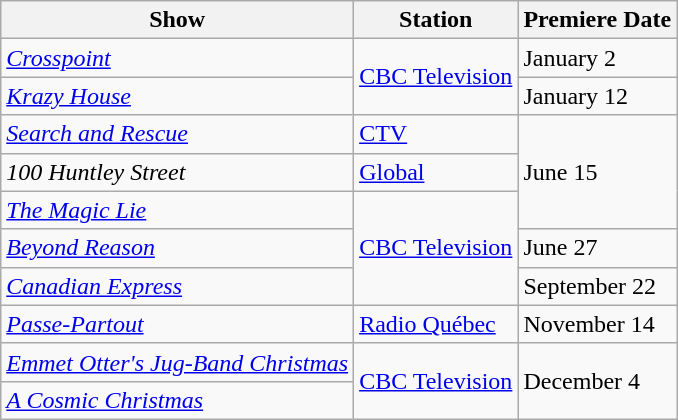<table class="wikitable">
<tr>
<th>Show</th>
<th>Station</th>
<th>Premiere Date</th>
</tr>
<tr>
<td><em><a href='#'>Crosspoint</a></em></td>
<td rowspan="2"><a href='#'>CBC Television</a></td>
<td>January 2</td>
</tr>
<tr>
<td><em><a href='#'>Krazy House</a></em></td>
<td>January 12</td>
</tr>
<tr>
<td><em><a href='#'>Search and Rescue</a></em></td>
<td><a href='#'>CTV</a></td>
<td rowspan="3">June 15</td>
</tr>
<tr>
<td><em>100 Huntley Street</em></td>
<td><a href='#'>Global</a></td>
</tr>
<tr>
<td><em><a href='#'>The Magic Lie</a></em></td>
<td rowspan="3"><a href='#'>CBC Television</a></td>
</tr>
<tr>
<td><em><a href='#'>Beyond Reason</a></em></td>
<td>June 27</td>
</tr>
<tr>
<td><em><a href='#'>Canadian Express</a></em></td>
<td>September 22</td>
</tr>
<tr>
<td><em><a href='#'>Passe-Partout</a></em></td>
<td><a href='#'>Radio Québec</a></td>
<td>November 14</td>
</tr>
<tr>
<td><em><a href='#'>Emmet Otter's Jug-Band Christmas</a></em></td>
<td rowspan="2"><a href='#'>CBC Television</a></td>
<td rowspan="2">December 4</td>
</tr>
<tr>
<td><em><a href='#'>A Cosmic Christmas</a></em></td>
</tr>
</table>
